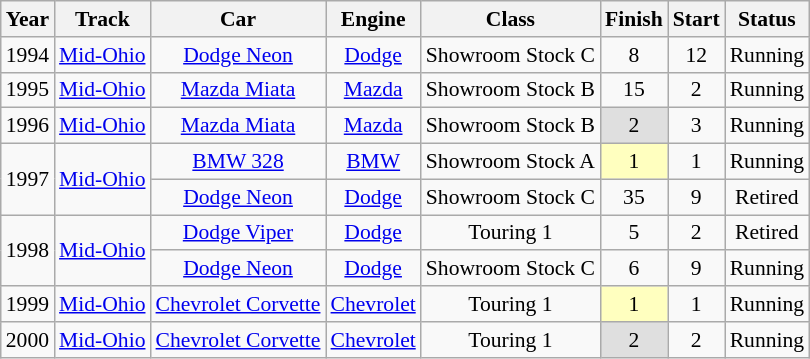<table class="wikitable" style="text-align:center; font-size:90%">
<tr>
<th>Year</th>
<th>Track</th>
<th>Car</th>
<th>Engine</th>
<th>Class</th>
<th>Finish</th>
<th>Start</th>
<th>Status</th>
</tr>
<tr>
<td>1994</td>
<td><a href='#'>Mid-Ohio</a></td>
<td><a href='#'>Dodge Neon</a></td>
<td><a href='#'>Dodge</a></td>
<td>Showroom Stock C</td>
<td>8</td>
<td>12</td>
<td>Running</td>
</tr>
<tr>
<td>1995</td>
<td><a href='#'>Mid-Ohio</a></td>
<td><a href='#'>Mazda Miata</a></td>
<td><a href='#'>Mazda</a></td>
<td>Showroom Stock B</td>
<td>15</td>
<td>2</td>
<td>Running</td>
</tr>
<tr>
<td>1996</td>
<td><a href='#'>Mid-Ohio</a></td>
<td><a href='#'>Mazda Miata</a></td>
<td><a href='#'>Mazda</a></td>
<td>Showroom Stock B</td>
<td style="background:#DFDFDF;">2</td>
<td>3</td>
<td>Running</td>
</tr>
<tr>
<td rowspan=2>1997</td>
<td rowspan=2><a href='#'>Mid-Ohio</a></td>
<td><a href='#'>BMW 328</a></td>
<td><a href='#'>BMW</a></td>
<td>Showroom Stock A</td>
<td style="background:#FFFFBF;">1</td>
<td>1</td>
<td>Running</td>
</tr>
<tr>
<td><a href='#'>Dodge Neon</a></td>
<td><a href='#'>Dodge</a></td>
<td>Showroom Stock C</td>
<td>35</td>
<td>9</td>
<td>Retired</td>
</tr>
<tr>
<td rowspan=2>1998</td>
<td rowspan=2><a href='#'>Mid-Ohio</a></td>
<td><a href='#'>Dodge Viper</a></td>
<td><a href='#'>Dodge</a></td>
<td>Touring 1</td>
<td>5</td>
<td>2</td>
<td>Retired</td>
</tr>
<tr>
<td><a href='#'>Dodge Neon</a></td>
<td><a href='#'>Dodge</a></td>
<td>Showroom Stock C</td>
<td>6</td>
<td>9</td>
<td>Running</td>
</tr>
<tr>
<td>1999</td>
<td><a href='#'>Mid-Ohio</a></td>
<td><a href='#'>Chevrolet Corvette</a></td>
<td><a href='#'>Chevrolet</a></td>
<td>Touring 1</td>
<td style="background:#FFFFBF;">1</td>
<td>1</td>
<td>Running</td>
</tr>
<tr>
<td>2000</td>
<td><a href='#'>Mid-Ohio</a></td>
<td><a href='#'>Chevrolet Corvette</a></td>
<td><a href='#'>Chevrolet</a></td>
<td>Touring 1</td>
<td style="background:#DFDFDF;">2</td>
<td>2</td>
<td>Running</td>
</tr>
</table>
